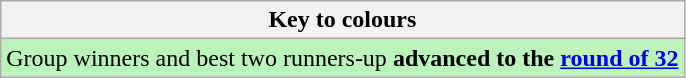<table class="wikitable">
<tr>
<th>Key to colours</th>
</tr>
<tr bgcolor=#BBF3BB>
<td>Group winners and best two runners-up <strong>advanced to the <a href='#'>round of 32</a></strong></td>
</tr>
</table>
